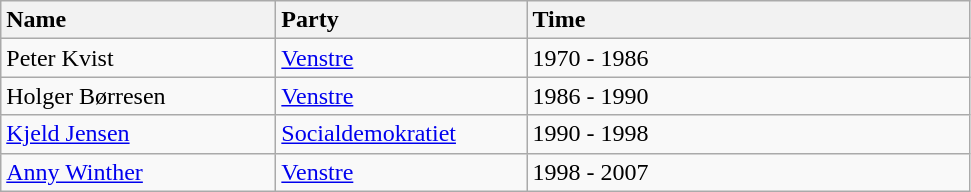<table class="wikitable">
<tr>
<th style="text-align:left; width:11em;">Name</th>
<th style="text-align:left; width:10em;">Party</th>
<th style="text-align:left; width:18em;">Time</th>
</tr>
<tr>
<td>Peter Kvist</td>
<td style="text-align:left"><a href='#'>Venstre</a></td>
<td>1970 - 1986</td>
</tr>
<tr>
<td>Holger Børresen</td>
<td style="text-align:left"><a href='#'>Venstre</a></td>
<td>1986 - 1990</td>
</tr>
<tr>
<td><a href='#'>Kjeld Jensen</a></td>
<td style="text-align:left"><a href='#'>Socialdemokratiet</a></td>
<td>1990 - 1998</td>
</tr>
<tr>
<td><a href='#'>Anny Winther</a></td>
<td style="text-align:left"><a href='#'>Venstre</a></td>
<td>1998 - 2007</td>
</tr>
</table>
